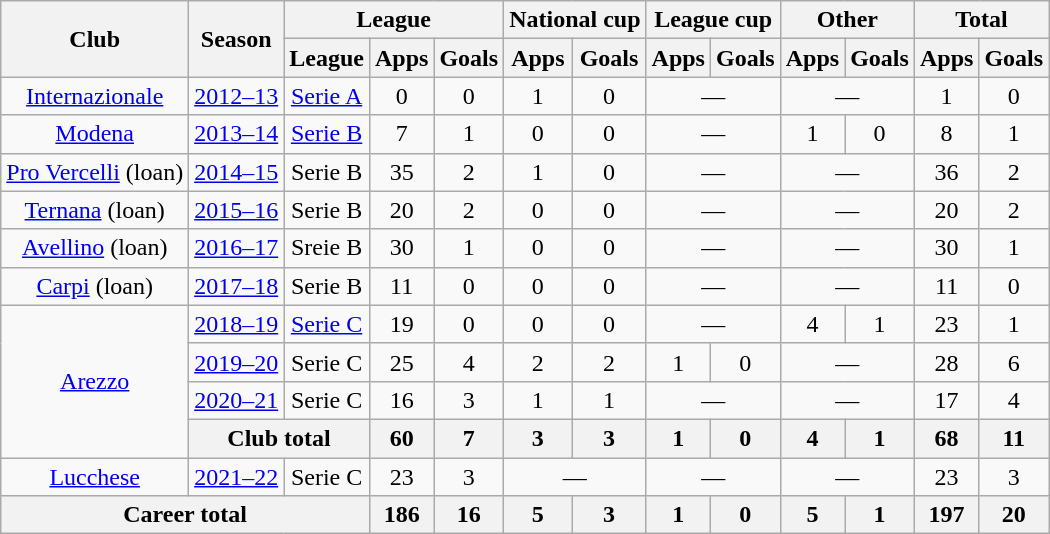<table class="wikitable" style="text-align: center;">
<tr>
<th rowspan="2">Club</th>
<th rowspan="2">Season</th>
<th colspan="3">League</th>
<th colspan="2">National cup</th>
<th colspan="2">League cup</th>
<th colspan="2">Other</th>
<th colspan="2">Total</th>
</tr>
<tr>
<th>League</th>
<th>Apps</th>
<th>Goals</th>
<th>Apps</th>
<th>Goals</th>
<th>Apps</th>
<th>Goals</th>
<th>Apps</th>
<th>Goals</th>
<th>Apps</th>
<th>Goals</th>
</tr>
<tr>
<td><a href='#'>Internazionale</a></td>
<td><a href='#'>2012–13</a></td>
<td><a href='#'>Serie A</a></td>
<td>0</td>
<td>0</td>
<td>1</td>
<td>0</td>
<td colspan="2">—</td>
<td colspan="2">—</td>
<td>1</td>
<td>0</td>
</tr>
<tr>
<td><a href='#'>Modena</a></td>
<td><a href='#'>2013–14</a></td>
<td><a href='#'>Serie B</a></td>
<td>7</td>
<td>1</td>
<td>0</td>
<td>0</td>
<td colspan="2">—</td>
<td>1</td>
<td>0</td>
<td>8</td>
<td>1</td>
</tr>
<tr>
<td><a href='#'>Pro Vercelli</a> (loan)</td>
<td><a href='#'>2014–15</a></td>
<td>Serie B</td>
<td>35</td>
<td>2</td>
<td>1</td>
<td>0</td>
<td colspan="2">—</td>
<td colspan="2">—</td>
<td>36</td>
<td>2</td>
</tr>
<tr>
<td><a href='#'>Ternana</a> (loan)</td>
<td><a href='#'>2015–16</a></td>
<td>Serie B</td>
<td>20</td>
<td>2</td>
<td>0</td>
<td>0</td>
<td colspan="2">—</td>
<td colspan="2">—</td>
<td>20</td>
<td>2</td>
</tr>
<tr>
<td rowspan="1"><a href='#'>Avellino</a> (loan)</td>
<td><a href='#'>2016–17</a></td>
<td rowspan="1">Sreie B</td>
<td>30</td>
<td>1</td>
<td>0</td>
<td>0</td>
<td colspan="2">—</td>
<td colspan="2">—</td>
<td>30</td>
<td>1</td>
</tr>
<tr>
<td><a href='#'>Carpi</a> (loan)</td>
<td><a href='#'>2017–18</a></td>
<td>Serie B</td>
<td>11</td>
<td>0</td>
<td>0</td>
<td>0</td>
<td colspan="2">—</td>
<td colspan="2">—</td>
<td>11</td>
<td>0</td>
</tr>
<tr>
<td rowspan="4"><a href='#'>Arezzo</a></td>
<td><a href='#'>2018–19</a></td>
<td><a href='#'>Serie C</a></td>
<td>19</td>
<td>0</td>
<td>0</td>
<td>0</td>
<td colspan="2">—</td>
<td>4</td>
<td>1</td>
<td>23</td>
<td>1</td>
</tr>
<tr>
<td><a href='#'>2019–20</a></td>
<td>Serie C</td>
<td>25</td>
<td>4</td>
<td>2</td>
<td>2</td>
<td>1</td>
<td>0</td>
<td colspan="2">—</td>
<td>28</td>
<td>6</td>
</tr>
<tr>
<td><a href='#'>2020–21</a></td>
<td>Serie C</td>
<td>16</td>
<td>3</td>
<td>1</td>
<td>1</td>
<td colspan="2">—</td>
<td colspan="2">—</td>
<td>17</td>
<td>4</td>
</tr>
<tr>
<th colspan="2">Club total</th>
<th>60</th>
<th>7</th>
<th>3</th>
<th>3</th>
<th>1</th>
<th>0</th>
<th>4</th>
<th>1</th>
<th>68</th>
<th>11</th>
</tr>
<tr>
<td><a href='#'>Lucchese</a></td>
<td><a href='#'>2021–22</a></td>
<td>Serie C</td>
<td>23</td>
<td>3</td>
<td colspan="2">—</td>
<td colspan="2">—</td>
<td colspan="2">—</td>
<td>23</td>
<td>3</td>
</tr>
<tr>
<th colspan="3">Career total</th>
<th>186</th>
<th>16</th>
<th>5</th>
<th>3</th>
<th>1</th>
<th>0</th>
<th>5</th>
<th>1</th>
<th>197</th>
<th>20</th>
</tr>
</table>
